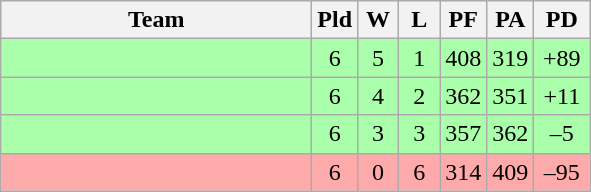<table class=wikitable style="text-align:center">
<tr>
<th width=200>Team</th>
<th width=20>Pld</th>
<th width=20>W</th>
<th width=20>L</th>
<th width=20>PF</th>
<th width=20>PA</th>
<th width=30>PD</th>
</tr>
<tr bgcolor=#aaffaa>
<td align=left></td>
<td>6</td>
<td>5</td>
<td>1</td>
<td>408</td>
<td>319</td>
<td>+89</td>
</tr>
<tr bgcolor=#aaffaa>
<td align=left></td>
<td>6</td>
<td>4</td>
<td>2</td>
<td>362</td>
<td>351</td>
<td>+11</td>
</tr>
<tr bgcolor=#aaffaa>
<td align=left></td>
<td>6</td>
<td>3</td>
<td>3</td>
<td>357</td>
<td>362</td>
<td>–5</td>
</tr>
<tr bgcolor=#ffaaaa>
<td align=left></td>
<td>6</td>
<td>0</td>
<td>6</td>
<td>314</td>
<td>409</td>
<td>–95</td>
</tr>
</table>
